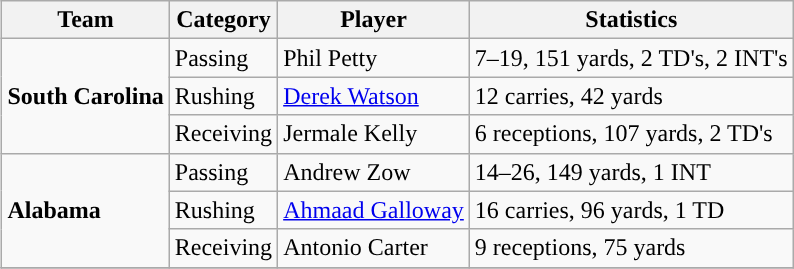<table class="wikitable" style="float: right;">
<tr>
<th>Team</th>
<th>Category</th>
<th>Player</th>
<th>Statistics</th>
</tr>
<tr>
<td rowspan=3><strong>South Carolina</strong></td>
<td>Passing</td>
<td>Phil Petty</td>
<td>7–19, 151 yards, 2 TD's, 2 INT's</td>
</tr>
<tr>
<td>Rushing</td>
<td><a href='#'>Derek Watson</a></td>
<td>12 carries, 42 yards</td>
</tr>
<tr>
<td>Receiving</td>
<td>Jermale Kelly</td>
<td>6 receptions, 107 yards, 2 TD's</td>
</tr>
<tr>
<td rowspan=3><strong>Alabama</strong></td>
<td>Passing</td>
<td>Andrew Zow</td>
<td>14–26, 149 yards, 1 INT</td>
</tr>
<tr>
<td>Rushing</td>
<td><a href='#'>Ahmaad Galloway</a></td>
<td>16 carries, 96 yards, 1 TD</td>
</tr>
<tr>
<td>Receiving</td>
<td>Antonio Carter</td>
<td>9 receptions, 75 yards</td>
</tr>
<tr>
</tr>
</table>
